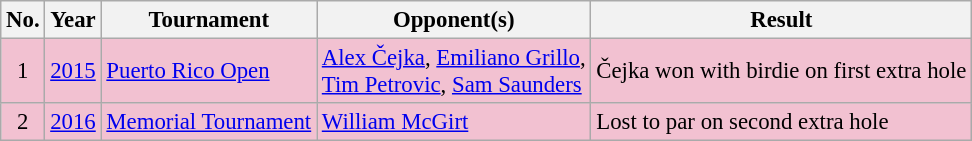<table class="wikitable" style="font-size:95%; ">
<tr>
<th>No.</th>
<th>Year</th>
<th>Tournament</th>
<th>Opponent(s)</th>
<th>Result</th>
</tr>
<tr style="background:#F2C1D1;">
<td align=center>1</td>
<td><a href='#'>2015</a></td>
<td><a href='#'>Puerto Rico Open</a></td>
<td> <a href='#'>Alex Čejka</a>,  <a href='#'>Emiliano Grillo</a>,<br> <a href='#'>Tim Petrovic</a>,  <a href='#'>Sam Saunders</a></td>
<td>Čejka won with birdie on first extra hole</td>
</tr>
<tr style="background:#F2C1D1;">
<td align=center>2</td>
<td><a href='#'>2016</a></td>
<td><a href='#'>Memorial Tournament</a></td>
<td> <a href='#'>William McGirt</a></td>
<td>Lost to par on second extra hole</td>
</tr>
</table>
